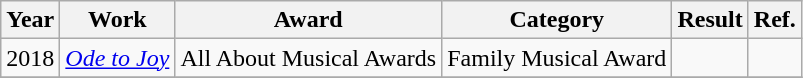<table class="wikitable sortable plainrowheaders">
<tr>
<th>Year</th>
<th>Work</th>
<th>Award</th>
<th>Category</th>
<th>Result</th>
<th>Ref.</th>
</tr>
<tr>
<td>2018</td>
<td><em><a href='#'>Ode to Joy</a></em></td>
<td>All About Musical Awards</td>
<td>Family Musical Award</td>
<td></td>
<td></td>
</tr>
<tr>
</tr>
</table>
